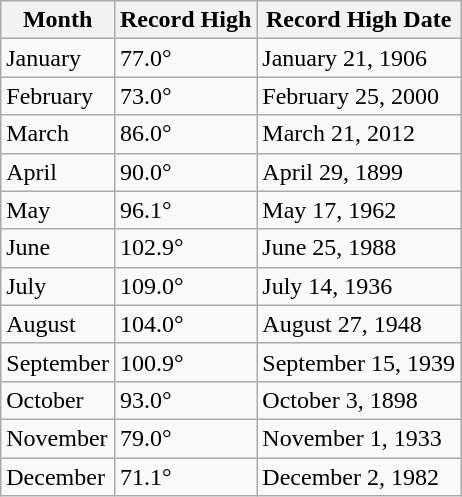<table class="wikitable">
<tr>
<th>Month</th>
<th>Record High</th>
<th>Record High Date</th>
</tr>
<tr>
<td>January</td>
<td>77.0°</td>
<td>January 21, 1906</td>
</tr>
<tr>
<td>February</td>
<td>73.0°</td>
<td>February 25, 2000</td>
</tr>
<tr>
<td>March</td>
<td>86.0°</td>
<td>March 21, 2012</td>
</tr>
<tr>
<td>April</td>
<td>90.0°</td>
<td>April 29, 1899</td>
</tr>
<tr>
<td>May</td>
<td>96.1°</td>
<td>May 17, 1962</td>
</tr>
<tr>
<td>June</td>
<td>102.9°</td>
<td>June 25, 1988</td>
</tr>
<tr>
<td>July</td>
<td>109.0°</td>
<td>July 14, 1936</td>
</tr>
<tr>
<td>August</td>
<td>104.0°</td>
<td>August 27, 1948</td>
</tr>
<tr>
<td>September</td>
<td>100.9°</td>
<td>September 15, 1939</td>
</tr>
<tr>
<td>October</td>
<td>93.0°</td>
<td>October 3, 1898</td>
</tr>
<tr>
<td>November</td>
<td>79.0°</td>
<td>November 1, 1933</td>
</tr>
<tr>
<td>December</td>
<td>71.1°</td>
<td>December 2, 1982</td>
</tr>
</table>
